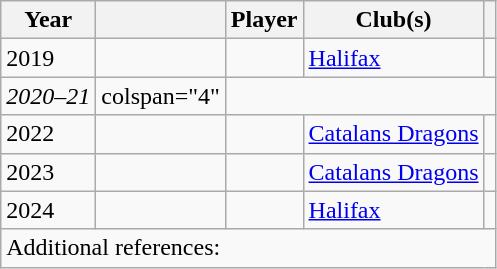<table class="wikitable sortable">
<tr>
<th scope="col">Year</th>
<th scope="col"></th>
<th scope="col">Player</th>
<th scope="col">Club(s)</th>
<th scope="col" class="unsortable"></th>
</tr>
<tr>
<td>2019</td>
<td></td>
<td></td>
<td><a href='#'>Halifax</a></td>
<td></td>
</tr>
<tr>
<td><em>2020–21</em></td>
<td>colspan="4" </td>
</tr>
<tr>
<td>2022</td>
<td></td>
<td></td>
<td><a href='#'>Catalans Dragons</a></td>
<td></td>
</tr>
<tr>
<td>2023</td>
<td></td>
<td></td>
<td><a href='#'>Catalans Dragons</a></td>
<td></td>
</tr>
<tr>
<td>2024</td>
<td></td>
<td></td>
<td><a href='#'>Halifax</a></td>
<td></td>
</tr>
<tr>
<td colspan=5>Additional references:</td>
</tr>
</table>
